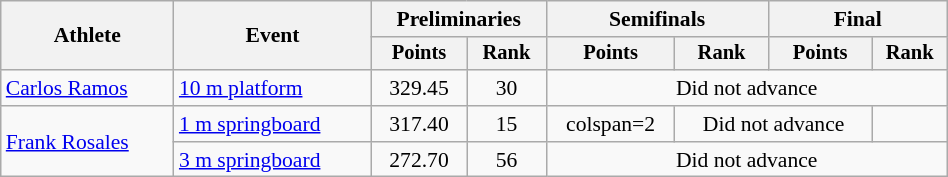<table class="wikitable" style="text-align:center; font-size:90%; width:50%;">
<tr>
<th rowspan=2>Athlete</th>
<th rowspan=2>Event</th>
<th colspan=2>Preliminaries</th>
<th colspan=2>Semifinals</th>
<th colspan=2>Final</th>
</tr>
<tr style="font-size:95%">
<th>Points</th>
<th>Rank</th>
<th>Points</th>
<th>Rank</th>
<th>Points</th>
<th>Rank</th>
</tr>
<tr>
<td align=left><a href='#'>Carlos Ramos</a></td>
<td align=left><a href='#'>10 m platform</a></td>
<td>329.45</td>
<td>30</td>
<td colspan=4>Did not advance</td>
</tr>
<tr>
<td align=left rowspan=2><a href='#'>Frank Rosales</a></td>
<td align=left><a href='#'>1 m springboard</a></td>
<td>317.40</td>
<td>15</td>
<td>colspan=2 </td>
<td colspan=2>Did not advance</td>
</tr>
<tr>
<td align=left><a href='#'>3 m springboard</a></td>
<td>272.70</td>
<td>56</td>
<td colspan=4>Did not advance</td>
</tr>
</table>
